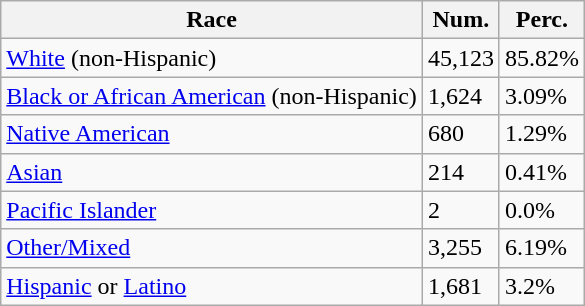<table class="wikitable">
<tr>
<th>Race</th>
<th>Num.</th>
<th>Perc.</th>
</tr>
<tr>
<td><a href='#'>White</a> (non-Hispanic)</td>
<td>45,123</td>
<td>85.82%</td>
</tr>
<tr>
<td><a href='#'>Black or African American</a> (non-Hispanic)</td>
<td>1,624</td>
<td>3.09%</td>
</tr>
<tr>
<td><a href='#'>Native American</a></td>
<td>680</td>
<td>1.29%</td>
</tr>
<tr>
<td><a href='#'>Asian</a></td>
<td>214</td>
<td>0.41%</td>
</tr>
<tr>
<td><a href='#'>Pacific Islander</a></td>
<td>2</td>
<td>0.0%</td>
</tr>
<tr>
<td><a href='#'>Other/Mixed</a></td>
<td>3,255</td>
<td>6.19%</td>
</tr>
<tr>
<td><a href='#'>Hispanic</a> or <a href='#'>Latino</a></td>
<td>1,681</td>
<td>3.2%</td>
</tr>
</table>
